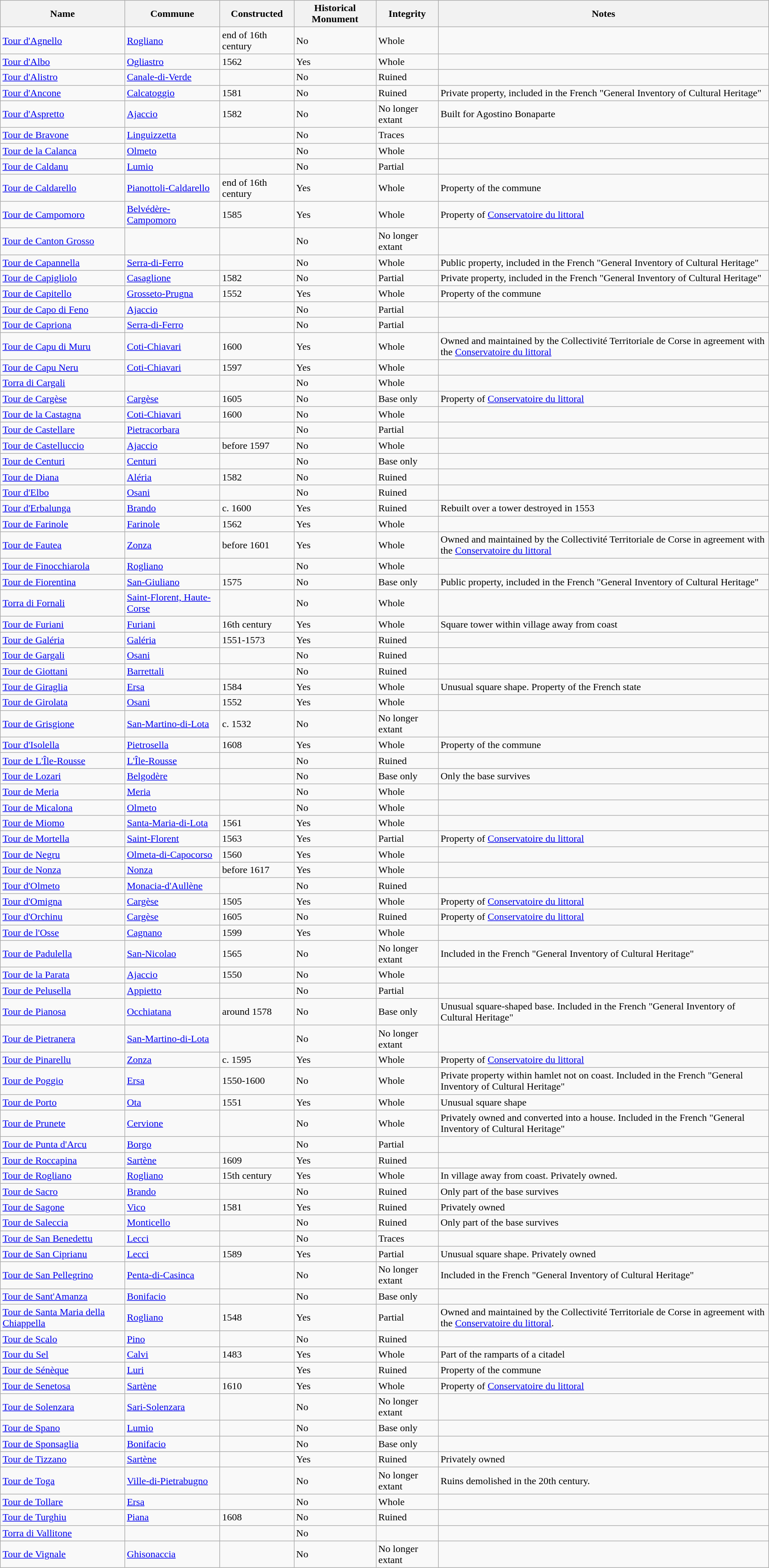<table class="wikitable sortable">
<tr>
<th>Name</th>
<th>Commune</th>
<th>Constructed</th>
<th>Historical Monument</th>
<th>Integrity</th>
<th>Notes</th>
</tr>
<tr pe>
<td><a href='#'>Tour d'Agnello</a></td>
<td><a href='#'>Rogliano</a></td>
<td>end of 16th century</td>
<td>No</td>
<td>Whole</td>
<td></td>
</tr>
<tr>
<td><a href='#'>Tour d'Albo</a></td>
<td><a href='#'>Ogliastro</a></td>
<td>1562</td>
<td>Yes</td>
<td>Whole</td>
<td></td>
</tr>
<tr>
<td><a href='#'>Tour d'Alistro</a></td>
<td><a href='#'>Canale-di-Verde</a></td>
<td></td>
<td>No</td>
<td>Ruined</td>
<td></td>
</tr>
<tr>
<td><a href='#'>Tour d'Ancone</a></td>
<td><a href='#'>Calcatoggio</a></td>
<td>1581</td>
<td>No</td>
<td>Ruined</td>
<td>Private property, included in the French "General Inventory of Cultural Heritage"</td>
</tr>
<tr>
<td><a href='#'>Tour d'Aspretto</a></td>
<td><a href='#'>Ajaccio</a></td>
<td>1582</td>
<td>No</td>
<td>No longer extant</td>
<td>Built for Agostino Bonaparte</td>
</tr>
<tr>
<td><a href='#'>Tour de Bravone</a></td>
<td><a href='#'>Linguizzetta</a></td>
<td></td>
<td>No</td>
<td>Traces</td>
<td></td>
</tr>
<tr>
<td><a href='#'>Tour de la Calanca</a></td>
<td><a href='#'>Olmeto</a></td>
<td></td>
<td>No</td>
<td>Whole</td>
<td></td>
</tr>
<tr>
<td><a href='#'>Tour de Caldanu</a></td>
<td><a href='#'>Lumio</a></td>
<td></td>
<td>No</td>
<td>Partial</td>
<td></td>
</tr>
<tr>
<td><a href='#'>Tour de Caldarello</a></td>
<td><a href='#'>Pianottoli-Caldarello</a></td>
<td>end of 16th century</td>
<td>Yes</td>
<td>Whole</td>
<td>Property of the commune</td>
</tr>
<tr>
<td><a href='#'>Tour de Campomoro</a></td>
<td><a href='#'>Belvédère-Campomoro</a></td>
<td>1585</td>
<td>Yes</td>
<td>Whole</td>
<td>Property of <a href='#'>Conservatoire du littoral</a></td>
</tr>
<tr>
<td><a href='#'>Tour de Canton Grosso</a></td>
<td></td>
<td></td>
<td>No</td>
<td>No longer extant</td>
<td></td>
</tr>
<tr>
<td><a href='#'>Tour de Capannella</a></td>
<td><a href='#'>Serra-di-Ferro</a></td>
<td></td>
<td>No</td>
<td>Whole</td>
<td>Public property, included in the French "General Inventory of Cultural Heritage"</td>
</tr>
<tr>
<td><a href='#'>Tour de Capigliolo</a></td>
<td><a href='#'>Casaglione</a></td>
<td>1582</td>
<td>No</td>
<td>Partial</td>
<td>Private property, included in the French "General Inventory of Cultural Heritage"</td>
</tr>
<tr>
<td><a href='#'>Tour de Capitello</a></td>
<td><a href='#'>Grosseto-Prugna</a></td>
<td>1552</td>
<td>Yes</td>
<td>Whole</td>
<td>Property of the commune</td>
</tr>
<tr>
<td><a href='#'>Tour de Capo di Feno</a></td>
<td><a href='#'>Ajaccio</a></td>
<td></td>
<td>No</td>
<td>Partial</td>
<td></td>
</tr>
<tr>
<td><a href='#'>Tour de Capriona</a></td>
<td><a href='#'>Serra-di-Ferro</a></td>
<td></td>
<td>No</td>
<td>Partial</td>
<td></td>
</tr>
<tr>
<td><a href='#'>Tour de Capu di Muru</a></td>
<td><a href='#'>Coti-Chiavari</a></td>
<td>1600</td>
<td>Yes</td>
<td>Whole</td>
<td>Owned and maintained by the Collectivité Territoriale de Corse in agreement with the <a href='#'>Conservatoire du littoral</a></td>
</tr>
<tr>
<td><a href='#'>Tour de Capu Neru</a></td>
<td><a href='#'>Coti-Chiavari</a></td>
<td>1597</td>
<td>Yes</td>
<td>Whole</td>
<td></td>
</tr>
<tr>
<td><a href='#'>Torra di Cargali</a></td>
<td></td>
<td></td>
<td>No</td>
<td>Whole</td>
<td></td>
</tr>
<tr>
<td><a href='#'>Tour de Cargèse</a></td>
<td><a href='#'>Cargèse</a></td>
<td>1605</td>
<td>No</td>
<td>Base only</td>
<td>Property of <a href='#'>Conservatoire du littoral</a></td>
</tr>
<tr>
<td><a href='#'>Tour de la Castagna</a></td>
<td><a href='#'>Coti-Chiavari</a></td>
<td>1600</td>
<td>No</td>
<td>Whole</td>
<td></td>
</tr>
<tr>
<td><a href='#'>Tour de Castellare</a></td>
<td><a href='#'>Pietracorbara</a></td>
<td></td>
<td>No</td>
<td>Partial</td>
<td></td>
</tr>
<tr>
<td><a href='#'>Tour de Castelluccio</a></td>
<td><a href='#'>Ajaccio</a></td>
<td>before 1597</td>
<td>No</td>
<td>Whole</td>
<td></td>
</tr>
<tr>
<td><a href='#'>Tour de Centuri</a></td>
<td><a href='#'>Centuri</a></td>
<td></td>
<td>No</td>
<td>Base only</td>
<td></td>
</tr>
<tr>
<td><a href='#'>Tour de Diana</a></td>
<td><a href='#'>Aléria</a></td>
<td>1582</td>
<td>No</td>
<td>Ruined</td>
<td></td>
</tr>
<tr>
<td><a href='#'>Tour d'Elbo</a></td>
<td><a href='#'>Osani</a></td>
<td></td>
<td>No</td>
<td>Ruined</td>
<td></td>
</tr>
<tr>
<td><a href='#'>Tour d'Erbalunga</a></td>
<td><a href='#'>Brando</a></td>
<td>c. 1600</td>
<td>Yes</td>
<td>Ruined</td>
<td>Rebuilt over a tower destroyed in 1553</td>
</tr>
<tr>
<td><a href='#'>Tour de Farinole</a></td>
<td><a href='#'>Farinole</a></td>
<td>1562</td>
<td>Yes</td>
<td>Whole</td>
<td></td>
</tr>
<tr>
<td><a href='#'>Tour de Fautea</a></td>
<td><a href='#'>Zonza</a></td>
<td>before 1601</td>
<td>Yes</td>
<td>Whole</td>
<td>Owned and maintained by the Collectivité Territoriale de Corse in agreement with the <a href='#'>Conservatoire du littoral</a></td>
</tr>
<tr>
<td><a href='#'>Tour de Finocchiarola</a></td>
<td><a href='#'>Rogliano</a></td>
<td></td>
<td>No</td>
<td>Whole</td>
<td></td>
</tr>
<tr>
<td><a href='#'>Tour de Fiorentina</a></td>
<td><a href='#'>San-Giuliano</a></td>
<td>1575</td>
<td>No</td>
<td>Base only</td>
<td>Public property, included in the French "General Inventory of Cultural Heritage"</td>
</tr>
<tr>
<td><a href='#'>Torra di Fornali</a></td>
<td><a href='#'>Saint-Florent, Haute-Corse</a></td>
<td></td>
<td>No</td>
<td>Whole</td>
<td></td>
</tr>
<tr>
<td><a href='#'>Tour de Furiani</a></td>
<td><a href='#'>Furiani</a></td>
<td>16th century</td>
<td>Yes</td>
<td>Whole</td>
<td>Square tower within village away from coast</td>
</tr>
<tr>
<td><a href='#'>Tour de Galéria</a></td>
<td><a href='#'>Galéria</a></td>
<td>1551-1573</td>
<td>Yes</td>
<td>Ruined</td>
<td></td>
</tr>
<tr>
<td><a href='#'>Tour de Gargali</a></td>
<td><a href='#'>Osani</a></td>
<td></td>
<td>No</td>
<td>Ruined</td>
<td></td>
</tr>
<tr>
<td><a href='#'>Tour de Giottani</a></td>
<td><a href='#'>Barrettali</a></td>
<td></td>
<td>No</td>
<td>Ruined</td>
<td></td>
</tr>
<tr>
<td><a href='#'>Tour de Giraglia</a></td>
<td><a href='#'>Ersa</a></td>
<td>1584</td>
<td>Yes</td>
<td>Whole</td>
<td>Unusual square shape. Property of the French state</td>
</tr>
<tr>
<td><a href='#'>Tour de Girolata</a></td>
<td><a href='#'>Osani</a></td>
<td>1552</td>
<td>Yes</td>
<td>Whole</td>
<td></td>
</tr>
<tr>
<td><a href='#'>Tour de Grisgione</a></td>
<td><a href='#'>San-Martino-di-Lota</a></td>
<td>c. 1532</td>
<td>No</td>
<td>No longer extant</td>
<td></td>
</tr>
<tr>
<td><a href='#'>Tour d'Isolella</a></td>
<td><a href='#'>Pietrosella</a></td>
<td>1608</td>
<td>Yes</td>
<td>Whole</td>
<td>Property of the commune</td>
</tr>
<tr>
<td><a href='#'>Tour de L'Île-Rousse</a></td>
<td><a href='#'>L'Île-Rousse</a></td>
<td></td>
<td>No</td>
<td>Ruined</td>
<td></td>
</tr>
<tr>
<td><a href='#'>Tour de Lozari</a></td>
<td><a href='#'>Belgodère</a></td>
<td></td>
<td>No</td>
<td>Base only</td>
<td>Only the base survives</td>
</tr>
<tr>
<td><a href='#'>Tour de Meria</a></td>
<td><a href='#'>Meria</a></td>
<td></td>
<td>No</td>
<td>Whole</td>
<td></td>
</tr>
<tr>
<td><a href='#'>Tour de Micalona</a></td>
<td><a href='#'>Olmeto</a></td>
<td></td>
<td>No</td>
<td>Whole</td>
<td></td>
</tr>
<tr>
<td><a href='#'>Tour de Miomo</a></td>
<td><a href='#'>Santa-Maria-di-Lota</a></td>
<td>1561</td>
<td>Yes</td>
<td>Whole</td>
<td></td>
</tr>
<tr>
<td><a href='#'>Tour de Mortella</a></td>
<td><a href='#'>Saint-Florent</a></td>
<td>1563</td>
<td>Yes</td>
<td>Partial</td>
<td>Property of <a href='#'>Conservatoire du littoral</a></td>
</tr>
<tr>
<td><a href='#'>Tour de Negru</a></td>
<td><a href='#'>Olmeta-di-Capocorso</a></td>
<td>1560</td>
<td>Yes</td>
<td>Whole</td>
<td></td>
</tr>
<tr>
<td><a href='#'>Tour de Nonza</a></td>
<td><a href='#'>Nonza</a></td>
<td>before 1617</td>
<td>Yes</td>
<td>Whole</td>
<td></td>
</tr>
<tr>
<td><a href='#'>Tour d'Olmeto</a></td>
<td><a href='#'>Monacia-d'Aullène</a></td>
<td></td>
<td>No</td>
<td>Ruined</td>
<td></td>
</tr>
<tr>
<td><a href='#'>Tour d'Omigna</a></td>
<td><a href='#'>Cargèse</a></td>
<td>1505</td>
<td>Yes</td>
<td>Whole</td>
<td>Property of <a href='#'>Conservatoire du littoral</a></td>
</tr>
<tr>
<td><a href='#'>Tour d'Orchinu</a></td>
<td><a href='#'>Cargèse</a></td>
<td>1605</td>
<td>No</td>
<td>Ruined</td>
<td>Property of <a href='#'>Conservatoire du littoral</a></td>
</tr>
<tr>
<td><a href='#'>Tour de l'Osse</a></td>
<td><a href='#'>Cagnano</a></td>
<td>1599</td>
<td>Yes</td>
<td>Whole</td>
<td></td>
</tr>
<tr>
<td><a href='#'>Tour de Padulella</a></td>
<td><a href='#'>San-Nicolao</a></td>
<td>1565</td>
<td>No</td>
<td>No longer extant</td>
<td>Included in the French "General Inventory of Cultural Heritage"</td>
</tr>
<tr>
<td><a href='#'>Tour de la Parata</a></td>
<td><a href='#'>Ajaccio</a></td>
<td>1550</td>
<td>No</td>
<td>Whole</td>
<td></td>
</tr>
<tr>
<td><a href='#'>Tour de Pelusella</a></td>
<td><a href='#'>Appietto</a></td>
<td></td>
<td>No</td>
<td>Partial</td>
<td></td>
</tr>
<tr>
<td><a href='#'>Tour de Pianosa</a></td>
<td><a href='#'>Occhiatana</a></td>
<td>around 1578</td>
<td>No</td>
<td>Base only</td>
<td>Unusual square-shaped base. Included in the French "General Inventory of Cultural Heritage"</td>
</tr>
<tr>
<td><a href='#'>Tour de Pietranera</a></td>
<td><a href='#'>San-Martino-di-Lota</a></td>
<td></td>
<td>No</td>
<td>No longer extant</td>
<td></td>
</tr>
<tr>
<td><a href='#'>Tour de Pinarellu</a></td>
<td><a href='#'>Zonza</a></td>
<td>c. 1595</td>
<td>Yes</td>
<td>Whole</td>
<td>Property of <a href='#'>Conservatoire du littoral</a></td>
</tr>
<tr>
<td><a href='#'>Tour de Poggio</a></td>
<td><a href='#'>Ersa</a></td>
<td>1550-1600</td>
<td>No</td>
<td>Whole</td>
<td>Private property within hamlet not on coast. Included in the French "General Inventory of Cultural Heritage"</td>
</tr>
<tr>
<td><a href='#'>Tour de Porto</a></td>
<td><a href='#'>Ota</a></td>
<td>1551</td>
<td>Yes</td>
<td>Whole</td>
<td>Unusual square shape</td>
</tr>
<tr>
<td><a href='#'>Tour de Prunete</a></td>
<td><a href='#'>Cervione</a></td>
<td></td>
<td>No</td>
<td>Whole</td>
<td>Privately owned and converted into a house. Included in the French "General Inventory of Cultural Heritage"</td>
</tr>
<tr>
<td><a href='#'>Tour de Punta d'Arcu</a></td>
<td><a href='#'>Borgo</a></td>
<td></td>
<td>No</td>
<td>Partial</td>
<td></td>
</tr>
<tr>
<td><a href='#'>Tour de Roccapina</a></td>
<td><a href='#'>Sartène</a></td>
<td>1609</td>
<td>Yes</td>
<td>Ruined</td>
<td></td>
</tr>
<tr>
<td><a href='#'>Tour de Rogliano</a></td>
<td><a href='#'>Rogliano</a></td>
<td>15th century</td>
<td>Yes</td>
<td>Whole</td>
<td>In village away from coast. Privately owned.</td>
</tr>
<tr>
<td><a href='#'>Tour de Sacro</a></td>
<td><a href='#'>Brando</a></td>
<td></td>
<td>No</td>
<td>Ruined</td>
<td>Only part of the base survives</td>
</tr>
<tr>
<td><a href='#'>Tour de Sagone</a></td>
<td><a href='#'>Vico</a></td>
<td>1581</td>
<td>Yes</td>
<td>Ruined</td>
<td>Privately owned</td>
</tr>
<tr>
<td><a href='#'>Tour de Saleccia</a></td>
<td><a href='#'>Monticello</a></td>
<td></td>
<td>No</td>
<td>Ruined</td>
<td>Only part of the base survives</td>
</tr>
<tr>
<td><a href='#'>Tour de San Benedettu</a></td>
<td><a href='#'>Lecci</a></td>
<td></td>
<td>No</td>
<td>Traces</td>
<td></td>
</tr>
<tr>
<td><a href='#'>Tour de San Ciprianu</a></td>
<td><a href='#'>Lecci</a></td>
<td>1589 </td>
<td>Yes</td>
<td>Partial</td>
<td>Unusual square shape. Privately owned</td>
</tr>
<tr>
<td><a href='#'>Tour de San Pellegrino</a></td>
<td><a href='#'>Penta-di-Casinca</a></td>
<td></td>
<td>No</td>
<td>No longer extant</td>
<td>Included in the French "General Inventory of Cultural Heritage"</td>
</tr>
<tr>
<td><a href='#'>Tour de Sant'Amanza</a></td>
<td><a href='#'>Bonifacio</a></td>
<td></td>
<td>No</td>
<td>Base only</td>
<td></td>
</tr>
<tr>
<td><a href='#'>Tour de Santa Maria della Chiappella</a></td>
<td><a href='#'>Rogliano</a></td>
<td>1548</td>
<td>Yes</td>
<td>Partial</td>
<td>Owned and maintained by the Collectivité Territoriale de Corse in agreement with the <a href='#'>Conservatoire du littoral</a>.</td>
</tr>
<tr>
<td><a href='#'>Tour de Scalo</a></td>
<td><a href='#'>Pino</a></td>
<td></td>
<td>No</td>
<td>Ruined</td>
<td></td>
</tr>
<tr>
<td><a href='#'>Tour du Sel</a></td>
<td><a href='#'>Calvi</a></td>
<td>1483</td>
<td>Yes</td>
<td>Whole</td>
<td>Part of the ramparts of a citadel</td>
</tr>
<tr>
<td><a href='#'>Tour de Sénèque</a></td>
<td><a href='#'>Luri</a></td>
<td></td>
<td>Yes</td>
<td>Ruined</td>
<td>Property of the commune</td>
</tr>
<tr>
<td><a href='#'>Tour de Senetosa</a></td>
<td><a href='#'>Sartène</a></td>
<td>1610 </td>
<td>Yes</td>
<td>Whole</td>
<td>Property of <a href='#'>Conservatoire du littoral</a></td>
</tr>
<tr>
<td><a href='#'>Tour de Solenzara</a></td>
<td><a href='#'>Sari-Solenzara</a></td>
<td></td>
<td>No</td>
<td>No longer extant</td>
<td></td>
</tr>
<tr>
<td><a href='#'>Tour de Spano</a></td>
<td><a href='#'>Lumio</a></td>
<td></td>
<td>No</td>
<td>Base only</td>
<td></td>
</tr>
<tr>
<td><a href='#'>Tour de Sponsaglia</a></td>
<td><a href='#'>Bonifacio</a></td>
<td></td>
<td>No</td>
<td>Base only</td>
<td></td>
</tr>
<tr>
<td><a href='#'>Tour de Tizzano</a></td>
<td><a href='#'>Sartène</a></td>
<td></td>
<td>Yes</td>
<td>Ruined</td>
<td>Privately owned</td>
</tr>
<tr>
<td><a href='#'>Tour de Toga</a></td>
<td><a href='#'>Ville-di-Pietrabugno</a></td>
<td></td>
<td>No</td>
<td>No longer extant</td>
<td>Ruins demolished in the 20th century.</td>
</tr>
<tr>
<td><a href='#'>Tour de Tollare</a></td>
<td><a href='#'>Ersa</a></td>
<td></td>
<td>No</td>
<td>Whole</td>
<td></td>
</tr>
<tr>
<td><a href='#'>Tour de Turghiu</a></td>
<td><a href='#'>Piana</a></td>
<td>1608 </td>
<td>No</td>
<td>Ruined</td>
<td></td>
</tr>
<tr>
<td><a href='#'>Torra di Vallitone</a></td>
<td></td>
<td></td>
<td>No</td>
<td></td>
<td></td>
</tr>
<tr>
<td><a href='#'>Tour de Vignale</a></td>
<td><a href='#'>Ghisonaccia</a></td>
<td></td>
<td>No</td>
<td>No longer extant</td>
<td></td>
</tr>
</table>
